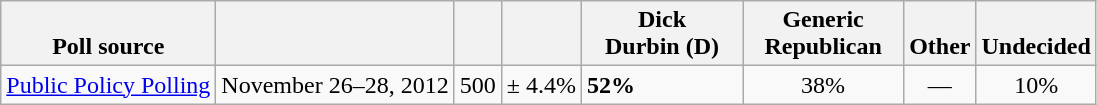<table class="wikitable">
<tr valign= bottom>
<th>Poll source</th>
<th></th>
<th></th>
<th></th>
<th style="width:100px;">Dick<br>Durbin (D)</th>
<th style="width:100px;">Generic<br>Republican</th>
<th>Other</th>
<th>Undecided</th>
</tr>
<tr>
<td><a href='#'>Public Policy Polling</a></td>
<td align=center>November 26–28, 2012</td>
<td align=center>500</td>
<td align=center>± 4.4%</td>
<td><strong>52%</strong></td>
<td align=center>38%</td>
<td align=center>—</td>
<td align=center>10%</td>
</tr>
</table>
